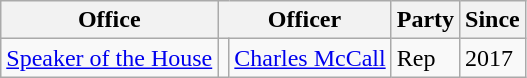<table class=wikitable>
<tr>
<th>Office</th>
<th colspan=2>Officer</th>
<th>Party</th>
<th>Since</th>
</tr>
<tr>
<td><a href='#'>Speaker of the House</a></td>
<td></td>
<td><a href='#'>Charles McCall</a></td>
<td>Rep</td>
<td>2017</td>
</tr>
</table>
